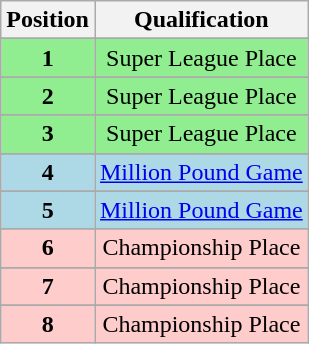<table class="wikitable" style="text-align:center;">
<tr>
<th>Position</th>
<th>Qualification</th>
</tr>
<tr --->
</tr>
<tr align=center style="background:lightgreen">
<td><strong>1</strong></td>
<td colspan=8>Super League Place</td>
</tr>
<tr --->
</tr>
<tr align=center style="background:lightgreen">
<td><strong>2</strong></td>
<td colspan=8>Super League Place</td>
</tr>
<tr --->
</tr>
<tr align=center style="background:lightgreen">
<td><strong>3</strong></td>
<td colspan=8>Super League Place</td>
</tr>
<tr --->
</tr>
<tr align=center style="background:lightblue">
<td><strong>4</strong></td>
<td colspan=8><a href='#'>Million Pound Game</a></td>
</tr>
<tr --->
</tr>
<tr align=center style="background:lightblue">
<td><strong>5</strong></td>
<td colspan=8><a href='#'>Million Pound Game</a></td>
</tr>
<tr --->
</tr>
<tr align=center style="background:#FFCCCC">
<td><strong>6</strong></td>
<td colspan=8>Championship Place</td>
</tr>
<tr --->
</tr>
<tr align=center style="background:#FFCCCC">
<td><strong>7</strong></td>
<td colspan=8>Championship Place</td>
</tr>
<tr --->
</tr>
<tr align=center style="background:#FFCCCC">
<td><strong>8</strong></td>
<td colspan=8>Championship Place</td>
</tr>
</table>
